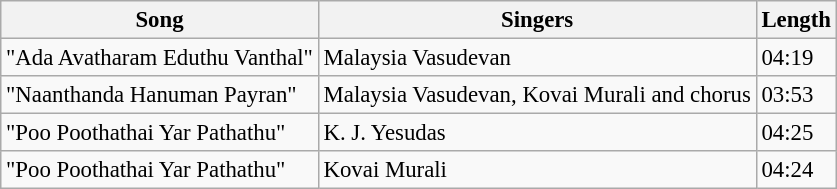<table class="wikitable" style="font-size:95%;">
<tr>
<th>Song</th>
<th>Singers</th>
<th>Length</th>
</tr>
<tr>
<td>"Ada Avatharam Eduthu Vanthal"</td>
<td>Malaysia Vasudevan</td>
<td>04:19</td>
</tr>
<tr>
<td>"Naanthanda Hanuman Payran"</td>
<td>Malaysia Vasudevan, Kovai Murali and chorus</td>
<td>03:53</td>
</tr>
<tr>
<td>"Poo Poothathai Yar Pathathu"</td>
<td>K. J. Yesudas</td>
<td>04:25</td>
</tr>
<tr>
<td>"Poo Poothathai Yar Pathathu"</td>
<td>Kovai Murali</td>
<td>04:24</td>
</tr>
</table>
